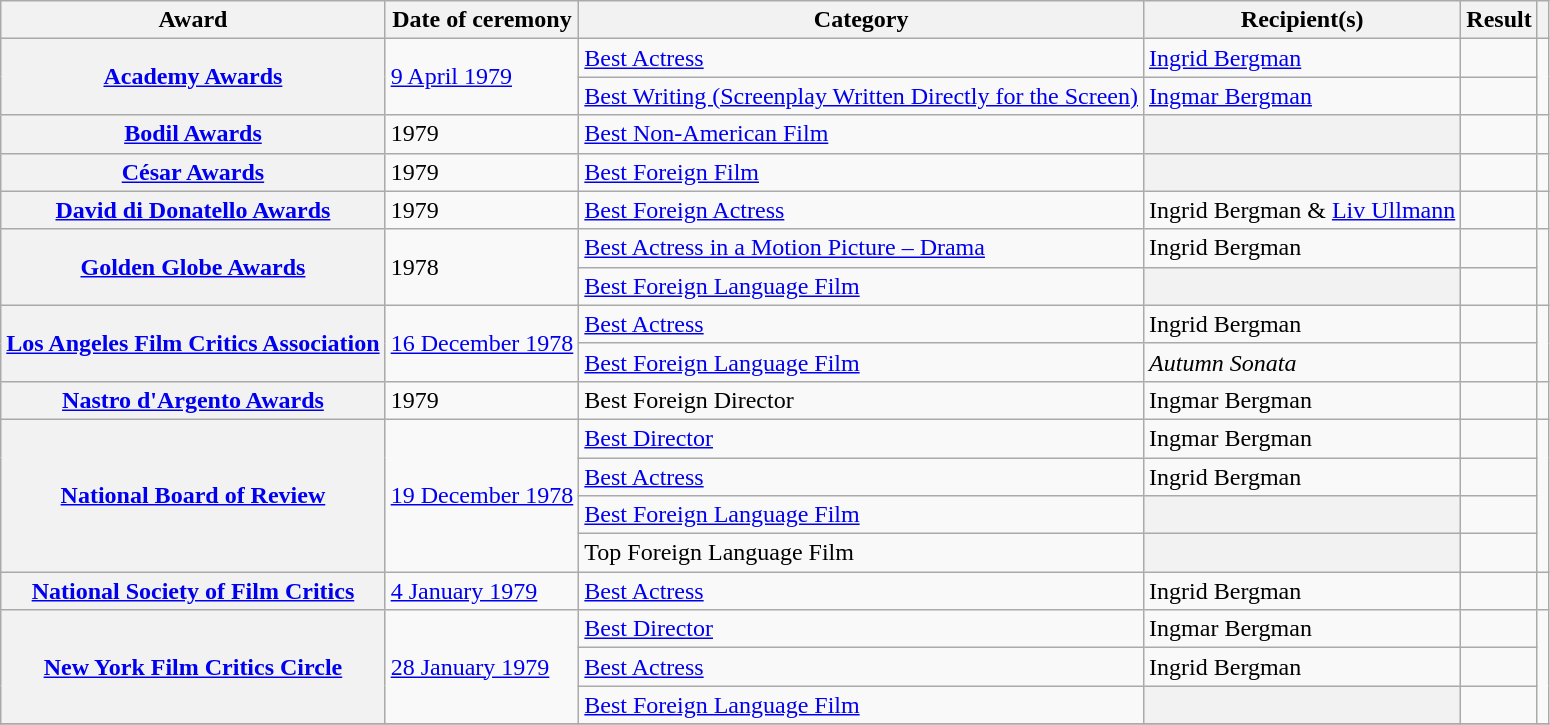<table class="wikitable plainrowheaders sortable">
<tr>
<th scope="col">Award</th>
<th scope="col">Date of ceremony</th>
<th scope="col">Category</th>
<th scope="col">Recipient(s)</th>
<th scope="col">Result</th>
<th scope="col" class="unsortable"></th>
</tr>
<tr>
<th scope="row" rowspan=2><a href='#'>Academy Awards</a></th>
<td rowspan=2><a href='#'>9 April 1979</a></td>
<td><a href='#'>Best Actress</a></td>
<td><a href='#'>Ingrid Bergman</a></td>
<td></td>
<td rowspan=2></td>
</tr>
<tr>
<td><a href='#'>Best Writing (Screenplay Written Directly for the Screen)</a></td>
<td><a href='#'>Ingmar Bergman</a></td>
<td></td>
</tr>
<tr>
<th scope="row"><a href='#'>Bodil Awards</a></th>
<td>1979</td>
<td><a href='#'>Best Non-American Film</a></td>
<th></th>
<td></td>
<td></td>
</tr>
<tr>
<th scope="row"><a href='#'>César Awards</a></th>
<td>1979</td>
<td><a href='#'>Best Foreign Film</a></td>
<th></th>
<td></td>
<td></td>
</tr>
<tr>
<th scope="row"><a href='#'>David di Donatello Awards</a></th>
<td>1979</td>
<td><a href='#'>Best Foreign Actress</a></td>
<td>Ingrid Bergman & <a href='#'>Liv Ullmann</a></td>
<td></td>
<td></td>
</tr>
<tr>
<th scope="row" rowspan=2><a href='#'>Golden Globe Awards</a></th>
<td rowspan=2>1978</td>
<td><a href='#'>Best Actress in a Motion Picture – Drama</a></td>
<td>Ingrid Bergman</td>
<td></td>
<td rowspan=2></td>
</tr>
<tr>
<td><a href='#'>Best Foreign Language Film</a></td>
<th></th>
<td></td>
</tr>
<tr>
<th scope="row" rowspan=2><a href='#'>Los Angeles Film Critics Association</a></th>
<td rowspan=2><a href='#'>16 December 1978</a></td>
<td><a href='#'>Best Actress</a></td>
<td>Ingrid Bergman</td>
<td></td>
<td rowspan=2></td>
</tr>
<tr>
<td><a href='#'>Best Foreign Language Film</a></td>
<td><em>Autumn Sonata</em></td>
<td></td>
</tr>
<tr>
<th scope="row"><a href='#'>Nastro d'Argento Awards</a></th>
<td>1979</td>
<td>Best Foreign Director</td>
<td>Ingmar Bergman</td>
<td></td>
<td></td>
</tr>
<tr>
<th scope="row" rowspan=4><a href='#'>National Board of Review</a></th>
<td rowspan=4><a href='#'>19 December 1978</a></td>
<td><a href='#'>Best Director</a></td>
<td>Ingmar Bergman</td>
<td></td>
<td rowspan=4></td>
</tr>
<tr>
<td><a href='#'>Best Actress</a></td>
<td>Ingrid Bergman</td>
<td></td>
</tr>
<tr>
<td><a href='#'>Best Foreign Language Film</a></td>
<th></th>
<td></td>
</tr>
<tr>
<td>Top Foreign Language Film</td>
<th></th>
<td></td>
</tr>
<tr>
<th scope="row"><a href='#'>National Society of Film Critics</a></th>
<td><a href='#'>4 January 1979</a></td>
<td><a href='#'>Best Actress</a></td>
<td>Ingrid Bergman</td>
<td></td>
<td></td>
</tr>
<tr>
<th scope="row" rowspan=3><a href='#'>New York Film Critics Circle</a></th>
<td rowspan=3><a href='#'>28 January 1979</a></td>
<td><a href='#'>Best Director</a></td>
<td>Ingmar Bergman</td>
<td></td>
<td rowspan=3></td>
</tr>
<tr>
<td><a href='#'>Best Actress</a></td>
<td>Ingrid Bergman</td>
<td></td>
</tr>
<tr>
<td><a href='#'>Best Foreign Language Film</a></td>
<th></th>
<td></td>
</tr>
<tr>
</tr>
</table>
